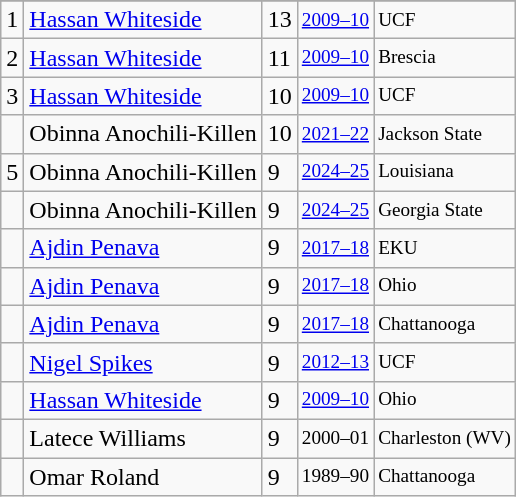<table class="wikitable">
<tr>
</tr>
<tr>
<td>1</td>
<td><a href='#'>Hassan Whiteside</a></td>
<td>13</td>
<td style="font-size:80%;"><a href='#'>2009–10</a></td>
<td style="font-size:80%;">UCF</td>
</tr>
<tr>
<td>2</td>
<td><a href='#'>Hassan Whiteside</a></td>
<td>11</td>
<td style="font-size:80%;"><a href='#'>2009–10</a></td>
<td style="font-size:80%;">Brescia</td>
</tr>
<tr>
<td>3</td>
<td><a href='#'>Hassan Whiteside</a></td>
<td>10</td>
<td style="font-size:80%;"><a href='#'>2009–10</a></td>
<td style="font-size:80%;">UCF</td>
</tr>
<tr>
<td></td>
<td>Obinna Anochili-Killen</td>
<td>10</td>
<td style="font-size:80%;"><a href='#'>2021–22</a></td>
<td style="font-size:80%;">Jackson State</td>
</tr>
<tr>
<td>5</td>
<td>Obinna Anochili-Killen</td>
<td>9</td>
<td style="font-size:80%;"><a href='#'>2024–25</a></td>
<td style="font-size:80%;">Louisiana</td>
</tr>
<tr .>
<td></td>
<td>Obinna Anochili-Killen</td>
<td>9</td>
<td style="font-size:80%;"><a href='#'>2024–25</a></td>
<td style="font-size:80%;">Georgia State</td>
</tr>
<tr>
<td></td>
<td><a href='#'>Ajdin Penava</a></td>
<td>9</td>
<td style="font-size:80%;"><a href='#'>2017–18</a></td>
<td style="font-size:80%;">EKU</td>
</tr>
<tr>
<td></td>
<td><a href='#'>Ajdin Penava</a></td>
<td>9</td>
<td style="font-size:80%;"><a href='#'>2017–18</a></td>
<td style="font-size:80%;">Ohio</td>
</tr>
<tr>
<td></td>
<td><a href='#'>Ajdin Penava</a></td>
<td>9</td>
<td style="font-size:80%;"><a href='#'>2017–18</a></td>
<td style="font-size:80%;">Chattanooga</td>
</tr>
<tr>
<td></td>
<td><a href='#'>Nigel Spikes</a></td>
<td>9</td>
<td style="font-size:80%;"><a href='#'>2012–13</a></td>
<td style="font-size:80%;">UCF</td>
</tr>
<tr>
<td></td>
<td><a href='#'>Hassan Whiteside</a></td>
<td>9</td>
<td style="font-size:80%;"><a href='#'>2009–10</a></td>
<td style="font-size:80%;">Ohio</td>
</tr>
<tr>
<td></td>
<td>Latece Williams</td>
<td>9</td>
<td style="font-size:80%;">2000–01</td>
<td style="font-size:80%;">Charleston (WV)</td>
</tr>
<tr>
<td></td>
<td>Omar Roland</td>
<td>9</td>
<td style="font-size:80%;">1989–90</td>
<td style="font-size:80%;">Chattanooga</td>
</tr>
</table>
